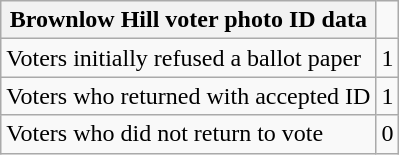<table class="wikitable">
<tr>
<th>Brownlow Hill voter photo ID data</th>
</tr>
<tr>
<td style="text-align:left">Voters initially refused a ballot paper</td>
<td style="text-align:center">1</td>
</tr>
<tr>
<td style="text-align:left">Voters who returned with accepted ID</td>
<td style="text-align:center">1</td>
</tr>
<tr>
<td style="text-align:left">Voters who did not return to vote</td>
<td style="text-align:center">0</td>
</tr>
</table>
